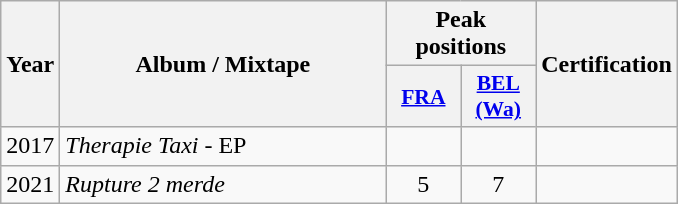<table class="wikitable">
<tr>
<th align="center" rowspan="2" width="10">Year</th>
<th align="center" rowspan="2" width="210">Album / Mixtape</th>
<th align="center" colspan="2" width="20">Peak positions</th>
<th align="center" rowspan="2" width="70">Certification</th>
</tr>
<tr>
<th scope="col" style="width:3em;font-size:90%;"><a href='#'>FRA</a><br></th>
<th scope="col" style="width:3em;font-size:90%;"><a href='#'>BEL <br>(Wa)</a><br></th>
</tr>
<tr>
<td style="text-align:center;">2017</td>
<td><em>Therapie Taxi</em> - EP</td>
<td style="text-align:center;"></td>
<td style="text-align:center;"></td>
<td style="text-align:center;"></td>
</tr>
<tr>
<td style="text-align:center;">2021</td>
<td><em>Rupture 2 merde</em></td>
<td style="text-align:center;">5</td>
<td style="text-align:center;">7</td>
<td style="text-align:center;"></td>
</tr>
</table>
